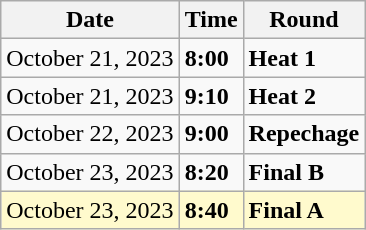<table class="wikitable">
<tr>
<th>Date</th>
<th>Time</th>
<th>Round</th>
</tr>
<tr>
<td>October 21, 2023</td>
<td><strong>8:00</strong></td>
<td><strong>Heat 1</strong></td>
</tr>
<tr>
<td>October 21, 2023</td>
<td><strong>9:10</strong></td>
<td><strong>Heat 2</strong></td>
</tr>
<tr>
<td>October 22, 2023</td>
<td><strong>9:00</strong></td>
<td><strong>Repechage</strong></td>
</tr>
<tr>
<td>October 23, 2023</td>
<td><strong>8:20</strong></td>
<td><strong>Final B</strong></td>
</tr>
<tr style=background:lemonchiffon>
<td>October 23, 2023</td>
<td><strong>8:40</strong></td>
<td><strong>Final A</strong></td>
</tr>
</table>
